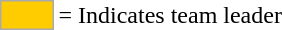<table>
<tr>
<td style="background:#fc0; border:1px solid #aaa; width:2em;"></td>
<td>= Indicates team leader</td>
</tr>
</table>
